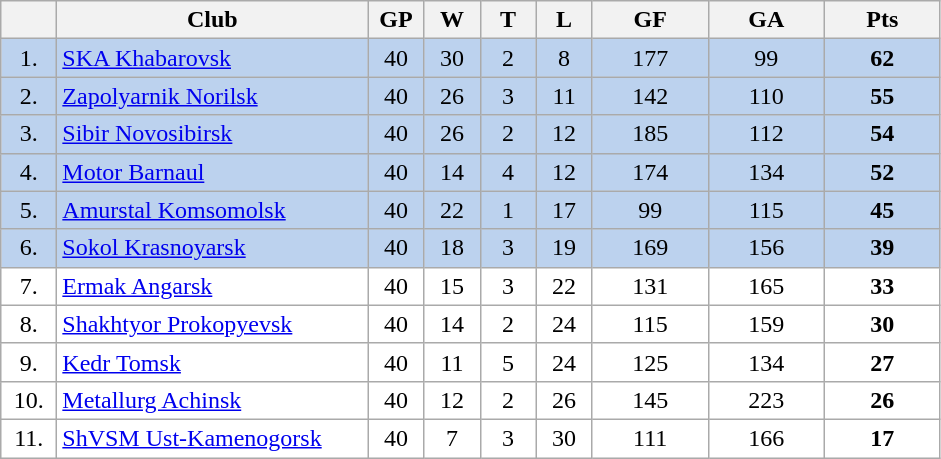<table class="wikitable">
<tr>
<th width="30"></th>
<th width="200">Club</th>
<th width="30">GP</th>
<th width="30">W</th>
<th width="30">T</th>
<th width="30">L</th>
<th width="70">GF</th>
<th width="70">GA</th>
<th width="70">Pts</th>
</tr>
<tr bgcolor="#BCD2EE" align="center">
<td>1.</td>
<td align="left"><a href='#'>SKA Khabarovsk</a></td>
<td>40</td>
<td>30</td>
<td>2</td>
<td>8</td>
<td>177</td>
<td>99</td>
<td><strong>62</strong></td>
</tr>
<tr bgcolor="#BCD2EE" align="center">
<td>2.</td>
<td align="left"><a href='#'>Zapolyarnik Norilsk</a></td>
<td>40</td>
<td>26</td>
<td>3</td>
<td>11</td>
<td>142</td>
<td>110</td>
<td><strong>55</strong></td>
</tr>
<tr bgcolor="#BCD2EE" align="center">
<td>3.</td>
<td align="left"><a href='#'>Sibir Novosibirsk</a></td>
<td>40</td>
<td>26</td>
<td>2</td>
<td>12</td>
<td>185</td>
<td>112</td>
<td><strong>54</strong></td>
</tr>
<tr bgcolor="#BCD2EE" align="center">
<td>4.</td>
<td align="left"><a href='#'>Motor Barnaul</a></td>
<td>40</td>
<td>14</td>
<td>4</td>
<td>12</td>
<td>174</td>
<td>134</td>
<td><strong>52</strong></td>
</tr>
<tr bgcolor="#BCD2EE" align="center">
<td>5.</td>
<td align="left"><a href='#'>Amurstal Komsomolsk</a></td>
<td>40</td>
<td>22</td>
<td>1</td>
<td>17</td>
<td>99</td>
<td>115</td>
<td><strong>45</strong></td>
</tr>
<tr bgcolor="#BCD2EE" align="center">
<td>6.</td>
<td align="left"><a href='#'>Sokol Krasnoyarsk</a></td>
<td>40</td>
<td>18</td>
<td>3</td>
<td>19</td>
<td>169</td>
<td>156</td>
<td><strong>39</strong></td>
</tr>
<tr bgcolor="#FFFFFF" align="center">
<td>7.</td>
<td align="left"><a href='#'>Ermak Angarsk</a></td>
<td>40</td>
<td>15</td>
<td>3</td>
<td>22</td>
<td>131</td>
<td>165</td>
<td><strong>33</strong></td>
</tr>
<tr bgcolor="#FFFFFF" align="center">
<td>8.</td>
<td align="left"><a href='#'>Shakhtyor Prokopyevsk</a></td>
<td>40</td>
<td>14</td>
<td>2</td>
<td>24</td>
<td>115</td>
<td>159</td>
<td><strong>30</strong></td>
</tr>
<tr bgcolor="#FFFFFF" align="center">
<td>9.</td>
<td align="left"><a href='#'>Kedr Tomsk</a></td>
<td>40</td>
<td>11</td>
<td>5</td>
<td>24</td>
<td>125</td>
<td>134</td>
<td><strong>27</strong></td>
</tr>
<tr bgcolor="#FFFFFF" align="center">
<td>10.</td>
<td align="left"><a href='#'>Metallurg Achinsk</a></td>
<td>40</td>
<td>12</td>
<td>2</td>
<td>26</td>
<td>145</td>
<td>223</td>
<td><strong>26</strong></td>
</tr>
<tr bgcolor="#FFFFFF" align="center">
<td>11.</td>
<td align="left"><a href='#'>ShVSM Ust-Kamenogorsk</a></td>
<td>40</td>
<td>7</td>
<td>3</td>
<td>30</td>
<td>111</td>
<td>166</td>
<td><strong>17</strong></td>
</tr>
</table>
